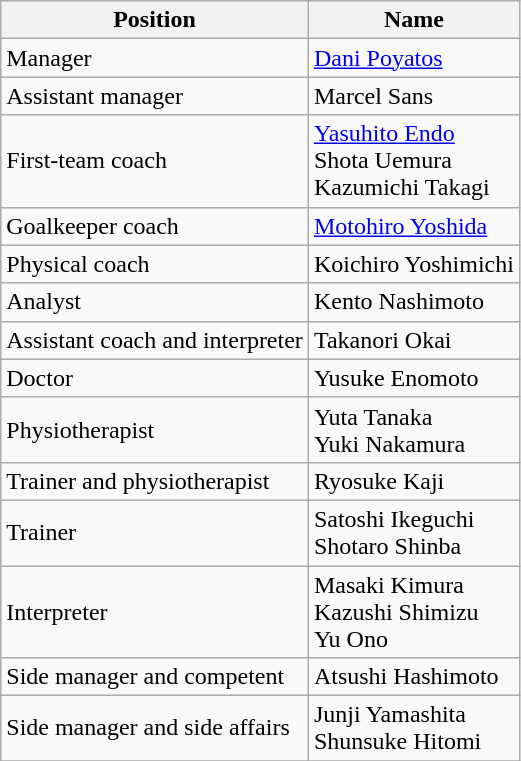<table class="wikitable">
<tr>
<th>Position</th>
<th>Name</th>
</tr>
<tr>
<td>Manager</td>
<td> <a href='#'>Dani Poyatos</a></td>
</tr>
<tr>
<td>Assistant manager</td>
<td> Marcel Sans</td>
</tr>
<tr>
<td>First-team coach</td>
<td> <a href='#'>Yasuhito Endo</a> <br>  Shota Uemura <br>  Kazumichi Takagi</td>
</tr>
<tr>
<td>Goalkeeper coach</td>
<td> <a href='#'>Motohiro Yoshida</a></td>
</tr>
<tr>
<td>Physical coach</td>
<td> Koichiro Yoshimichi</td>
</tr>
<tr>
<td>Analyst</td>
<td> Kento Nashimoto</td>
</tr>
<tr>
<td>Assistant coach and interpreter</td>
<td> Takanori Okai</td>
</tr>
<tr>
<td>Doctor</td>
<td> Yusuke Enomoto</td>
</tr>
<tr>
<td>Physiotherapist</td>
<td> Yuta Tanaka <br>  Yuki Nakamura</td>
</tr>
<tr>
<td>Trainer and physiotherapist</td>
<td> Ryosuke Kaji</td>
</tr>
<tr>
<td>Trainer</td>
<td> Satoshi Ikeguchi <br>  Shotaro Shinba</td>
</tr>
<tr>
<td>Interpreter</td>
<td> Masaki Kimura <br>  Kazushi Shimizu <br>  Yu Ono</td>
</tr>
<tr>
<td>Side manager and competent</td>
<td> Atsushi Hashimoto</td>
</tr>
<tr>
<td>Side manager and side affairs</td>
<td> Junji Yamashita <br>  Shunsuke Hitomi</td>
</tr>
<tr>
</tr>
</table>
